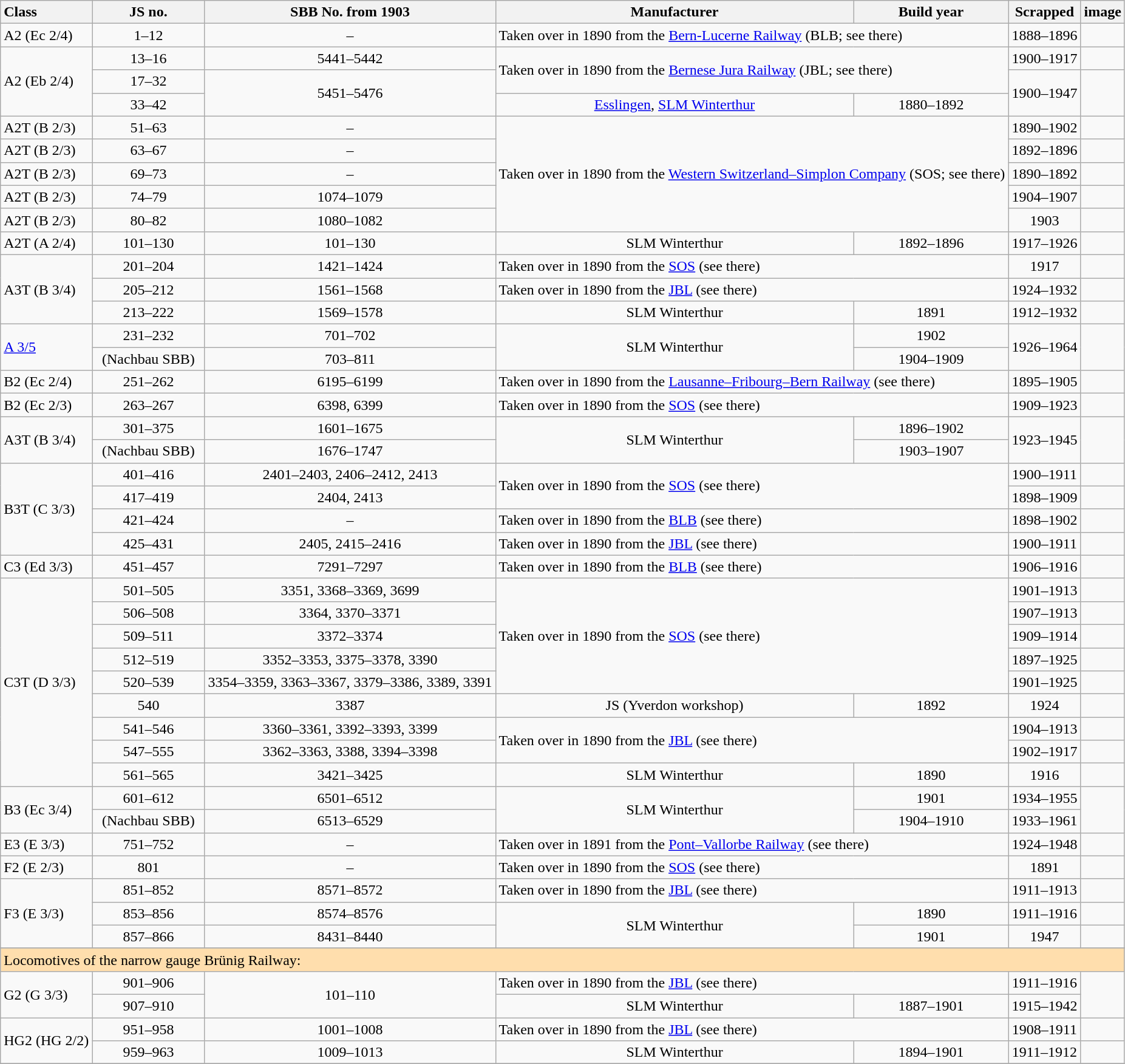<table class="wikitable" style="text-align:center">
<tr>
<th style="text-align:left">Class</th>
<th style="width:10%">JS no.</th>
<th>SBB No. from 1903</th>
<th>Manufacturer</th>
<th>Build year</th>
<th>Scrapped</th>
<th>image</th>
</tr>
<tr>
<td style="text-align:left">A2 (Ec 2/4)</td>
<td>1–12</td>
<td>–</td>
<td colspan="2" style="text-align:left">Taken over in 1890 from the <a href='#'>Bern-Lucerne Railway</a> (BLB; see there)</td>
<td>1888–1896</td>
<td></td>
</tr>
<tr>
<td rowspan="3" style="text-align:left">A2 (Eb 2/4)</td>
<td>13–16</td>
<td>5441–5442</td>
<td rowspan="2" colspan="2" style="text-align:left">Taken over in 1890 from the <a href='#'>Bernese Jura Railway</a> (JBL; see there)</td>
<td>1900–1917</td>
<td></td>
</tr>
<tr>
<td>17–32</td>
<td rowspan="2">5451–5476</td>
<td rowspan="2">1900–1947</td>
<td rowspan="2"></td>
</tr>
<tr>
<td>33–42</td>
<td><a href='#'>Esslingen</a>, <a href='#'>SLM Winterthur</a></td>
<td>1880–1892</td>
</tr>
<tr>
<td style="text-align:left">A2T (B 2/3)</td>
<td>51–63</td>
<td>–</td>
<td rowspan="5" colspan="2" style="text-align:left">Taken over in 1890 from the <a href='#'>Western Switzerland–Simplon Company</a> (SOS; see there)</td>
<td>1890–1902</td>
<td></td>
</tr>
<tr>
<td style="text-align:left">A2T (B 2/3)</td>
<td>63–67</td>
<td>–</td>
<td>1892–1896</td>
<td></td>
</tr>
<tr>
<td style="text-align:left">A2T (B 2/3)</td>
<td>69–73</td>
<td>–</td>
<td>1890–1892</td>
<td></td>
</tr>
<tr>
<td style="text-align:left">A2T (B 2/3)</td>
<td>74–79</td>
<td>1074–1079</td>
<td>1904–1907</td>
<td></td>
</tr>
<tr>
<td style="text-align:left">A2T (B 2/3)</td>
<td>80–82</td>
<td>1080–1082</td>
<td>1903</td>
<td></td>
</tr>
<tr>
<td style="text-align:left">A2T (A 2/4)</td>
<td>101–130</td>
<td>101–130</td>
<td>SLM Winterthur</td>
<td>1892–1896</td>
<td>1917–1926</td>
<td></td>
</tr>
<tr>
<td rowspan="3" style="text-align:left">A3T (B 3/4)</td>
<td>201–204</td>
<td>1421–1424</td>
<td colspan="2" style="text-align:left">Taken over in 1890 from the <a href='#'>SOS</a> (see there)</td>
<td>1917</td>
<td></td>
</tr>
<tr>
<td>205–212</td>
<td>1561–1568</td>
<td colspan="2" style="text-align:left">Taken over in 1890 from the <a href='#'>JBL</a> (see there)</td>
<td>1924–1932</td>
<td></td>
</tr>
<tr>
<td>213–222</td>
<td>1569–1578</td>
<td>SLM Winterthur</td>
<td>1891</td>
<td>1912–1932</td>
<td></td>
</tr>
<tr>
<td rowspan="2" style="text-align:left"><a href='#'>A 3/5</a></td>
<td>231–232</td>
<td>701–702</td>
<td rowspan="2">SLM Winterthur</td>
<td>1902</td>
<td rowspan="2">1926–1964</td>
<td rowspan="2"></td>
</tr>
<tr>
<td>(Nachbau SBB)</td>
<td>703–811</td>
<td>1904–1909</td>
</tr>
<tr>
<td style="text-align:left">B2 (Ec 2/4)</td>
<td>251–262</td>
<td>6195–6199</td>
<td colspan="2" style="text-align:left">Taken over in 1890 from the <a href='#'>Lausanne–Fribourg–Bern Railway</a> (see there)</td>
<td>1895–1905</td>
<td></td>
</tr>
<tr>
<td style="text-align:left">B2 (Ec 2/3)</td>
<td>263–267</td>
<td>6398, 6399</td>
<td colspan="2" style="text-align:left">Taken over in 1890 from the <a href='#'>SOS</a> (see there)</td>
<td>1909–1923</td>
<td></td>
</tr>
<tr>
<td rowspan="2" style="text-align:left">A3T (B 3/4)</td>
<td>301–375</td>
<td>1601–1675</td>
<td rowspan="2">SLM Winterthur</td>
<td>1896–1902</td>
<td rowspan="2">1923–1945</td>
<td rowspan="2"></td>
</tr>
<tr>
<td>(Nachbau SBB)</td>
<td>1676–1747</td>
<td>1903–1907</td>
</tr>
<tr>
<td rowspan="4" style="text-align:left">B3T (C 3/3)</td>
<td>401–416</td>
<td>2401–2403, 2406–2412, 2413</td>
<td rowspan="2" colspan="2" style="text-align:left">Taken over in 1890 from the <a href='#'>SOS</a> (see there)</td>
<td>1900–1911</td>
<td></td>
</tr>
<tr>
<td>417–419</td>
<td>2404, 2413</td>
<td>1898–1909</td>
<td></td>
</tr>
<tr>
<td>421–424</td>
<td>–</td>
<td colspan="2" style="text-align:left">Taken over in 1890 from the <a href='#'>BLB</a> (see there)</td>
<td>1898–1902</td>
<td></td>
</tr>
<tr>
<td>425–431</td>
<td>2405, 2415–2416</td>
<td colspan="2" style="text-align:left">Taken over in 1890 from the <a href='#'>JBL</a> (see there)</td>
<td>1900–1911</td>
<td></td>
</tr>
<tr>
<td style="text-align:left">C3 (Ed 3/3)</td>
<td>451–457</td>
<td>7291–7297</td>
<td colspan="2" style="text-align:left">Taken over in 1890 from the <a href='#'>BLB</a> (see there)</td>
<td>1906–1916</td>
<td></td>
</tr>
<tr>
<td rowspan="9" style="text-align:left">C3T (D 3/3)</td>
<td>501–505</td>
<td>3351, 3368–3369, 3699</td>
<td rowspan="5" colspan="2" style="text-align:left">Taken over in 1890 from the <a href='#'>SOS</a> (see there)</td>
<td>1901–1913</td>
<td></td>
</tr>
<tr>
<td>506–508</td>
<td>3364, 3370–3371</td>
<td>1907–1913</td>
<td></td>
</tr>
<tr>
<td>509–511</td>
<td>3372–3374</td>
<td>1909–1914</td>
<td></td>
</tr>
<tr>
<td>512–519</td>
<td>3352–3353, 3375–3378, 3390</td>
<td>1897–1925</td>
<td></td>
</tr>
<tr>
<td>520–539</td>
<td>3354–3359, 3363–3367, 3379–3386, 3389, 3391</td>
<td>1901–1925</td>
<td></td>
</tr>
<tr>
<td>540</td>
<td>3387</td>
<td>JS (Yverdon workshop)</td>
<td>1892</td>
<td>1924</td>
<td></td>
</tr>
<tr>
<td>541–546</td>
<td>3360–3361, 3392–3393, 3399</td>
<td rowspan="2" colspan="2" style="text-align:left">Taken over in 1890 from the <a href='#'>JBL</a> (see there)</td>
<td>1904–1913</td>
<td></td>
</tr>
<tr>
<td>547–555</td>
<td>3362–3363, 3388, 3394–3398</td>
<td>1902–1917</td>
<td></td>
</tr>
<tr>
<td>561–565</td>
<td>3421–3425</td>
<td>SLM Winterthur</td>
<td>1890</td>
<td>1916</td>
<td></td>
</tr>
<tr>
<td rowspan="2" style="text-align:left">B3 (Ec 3/4)</td>
<td>601–612</td>
<td>6501–6512</td>
<td rowspan="2">SLM Winterthur</td>
<td>1901</td>
<td>1934–1955</td>
<td rowspan="2"></td>
</tr>
<tr>
<td>(Nachbau SBB)</td>
<td>6513–6529</td>
<td>1904–1910</td>
<td>1933–1961</td>
</tr>
<tr>
<td style="text-align:left">E3 (E 3/3)</td>
<td>751–752</td>
<td>–</td>
<td colspan="2" style="text-align:left">Taken over in 1891 from the <a href='#'>Pont–Vallorbe Railway</a> (see there)</td>
<td>1924–1948</td>
<td></td>
</tr>
<tr>
<td style="text-align:left">F2 (E 2/3)</td>
<td>801</td>
<td>–</td>
<td colspan="2" style="text-align:left">Taken over in 1890 from the <a href='#'>SOS</a> (see there)</td>
<td>1891</td>
<td></td>
</tr>
<tr>
<td rowspan="3" style="text-align:left">F3 (E 3/3)</td>
<td>851–852</td>
<td>8571–8572</td>
<td colspan="2" style="text-align:left">Taken over in 1890 from the <a href='#'>JBL</a> (see there)</td>
<td>1911–1913</td>
<td></td>
</tr>
<tr>
<td>853–856</td>
<td>8574–8576</td>
<td rowspan="2">SLM Winterthur</td>
<td>1890</td>
<td>1911–1916</td>
<td></td>
</tr>
<tr>
<td>857–866</td>
<td>8431–8440</td>
<td>1901</td>
<td>1947</td>
<td></td>
</tr>
<tr>
</tr>
<tr style="text-align:left">
<td colspan="7" style="background-color:#FFDEAD;">Locomotives of the narrow gauge Brünig Railway:</td>
</tr>
<tr>
<td rowspan="2" style="text-align:left">G2 (G 3/3)</td>
<td>901–906</td>
<td rowspan="2">101–110</td>
<td colspan="2" style="text-align:left">Taken over in 1890 from the <a href='#'>JBL</a> (see there)</td>
<td>1911–1916</td>
<td rowspan="2"></td>
</tr>
<tr>
<td>907–910</td>
<td>SLM Winterthur</td>
<td>1887–1901</td>
<td>1915–1942</td>
</tr>
<tr>
<td rowspan="2" style="text-align:left">HG2 (HG 2/2)</td>
<td>951–958</td>
<td>1001–1008</td>
<td colspan="2" style="text-align:left">Taken over in 1890 from the <a href='#'>JBL</a> (see there)</td>
<td>1908–1911</td>
<td></td>
</tr>
<tr>
<td>959–963</td>
<td>1009–1013</td>
<td>SLM Winterthur</td>
<td>1894–1901</td>
<td>1911–1912</td>
<td></td>
</tr>
<tr>
</tr>
</table>
